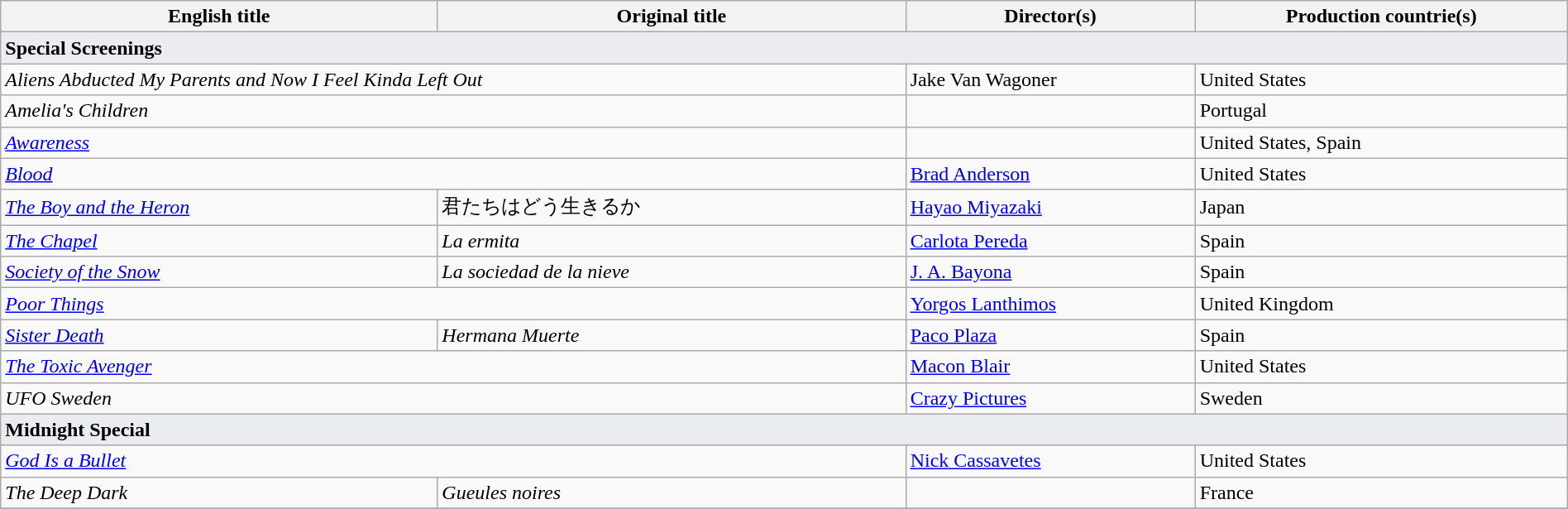<table class="sortable wikitable" style="width:100%; margin-bottom:4px" cellpadding="5">
<tr>
<th scope="col">English title</th>
<th scope="col">Original title</th>
<th scope="col">Director(s)</th>
<th scope="col">Production countrie(s)</th>
</tr>
<tr>
<td colspan=4 class="center" style="padding-center:120px; background-color:#EAECF0"><strong>Special Screenings</strong></td>
</tr>
<tr>
<td colspan="2"><em>Aliens Abducted My Parents and Now I Feel Kinda Left Out</em></td>
<td>Jake Van Wagoner</td>
<td>United States</td>
</tr>
<tr>
<td colspan="2"><em>Amelia's Children</em></td>
<td></td>
<td>Portugal</td>
</tr>
<tr>
<td colspan="2"><em><a href='#'>Awareness</a></em></td>
<td></td>
<td>United States, Spain</td>
</tr>
<tr>
<td colspan="2"><em><a href='#'>Blood</a></em></td>
<td><a href='#'>Brad Anderson</a></td>
<td>United States</td>
</tr>
<tr>
<td><em><a href='#'>The Boy and the Heron</a></em></td>
<td>君たちはどう生きるか</td>
<td><a href='#'>Hayao Miyazaki</a></td>
<td>Japan</td>
</tr>
<tr>
<td><em><a href='#'>The Chapel</a></em></td>
<td><em>La ermita</em></td>
<td><a href='#'>Carlota Pereda</a></td>
<td>Spain</td>
</tr>
<tr>
<td><em><a href='#'>Society of the Snow</a></em></td>
<td><em>La sociedad de la nieve</em></td>
<td><a href='#'>J. A. Bayona</a></td>
<td>Spain</td>
</tr>
<tr>
<td colspan="2"><em><a href='#'>Poor Things</a></em></td>
<td><a href='#'>Yorgos Lanthimos</a></td>
<td>United Kingdom</td>
</tr>
<tr>
<td><em><a href='#'>Sister Death</a></em> </td>
<td><em>Hermana Muerte</em></td>
<td><a href='#'>Paco Plaza</a></td>
<td>Spain</td>
</tr>
<tr>
<td colspan="2"><em><a href='#'>The Toxic Avenger</a></em></td>
<td><a href='#'>Macon Blair</a></td>
<td>United States</td>
</tr>
<tr>
<td colspan="2"><em>UFO Sweden</em></td>
<td><a href='#'>Crazy Pictures</a></td>
<td>Sweden</td>
</tr>
<tr>
<td colspan=4 class="center" style="padding-center:120px; background-color:#EAECF0"><strong>Midnight Special</strong></td>
</tr>
<tr>
<td colspan="2"><em><a href='#'>God Is a Bullet</a></em></td>
<td><a href='#'>Nick Cassavetes</a></td>
<td>United States</td>
</tr>
<tr>
<td><em>The Deep Dark</em></td>
<td><em>Gueules noires</em></td>
<td></td>
<td>France</td>
</tr>
<tr>
</tr>
</table>
